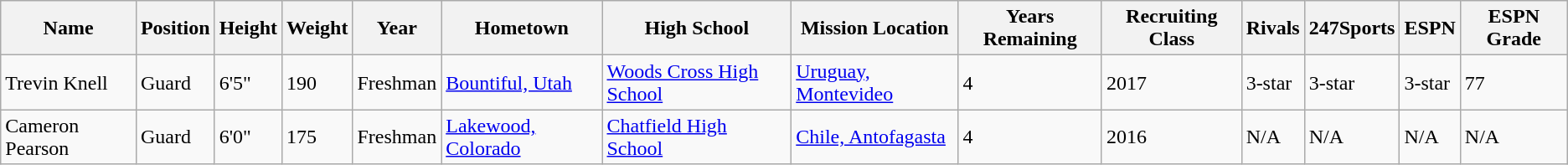<table class="wikitable">
<tr>
<th>Name</th>
<th>Position</th>
<th>Height</th>
<th>Weight</th>
<th>Year</th>
<th>Hometown</th>
<th>High School</th>
<th>Mission Location</th>
<th>Years Remaining</th>
<th>Recruiting Class</th>
<th>Rivals</th>
<th>247Sports</th>
<th>ESPN</th>
<th>ESPN Grade</th>
</tr>
<tr>
<td>Trevin Knell</td>
<td>Guard</td>
<td>6'5"</td>
<td>190</td>
<td>Freshman</td>
<td><a href='#'>Bountiful, Utah</a></td>
<td><a href='#'>Woods Cross High School</a></td>
<td><a href='#'>Uruguay, Montevideo</a></td>
<td>4</td>
<td>2017</td>
<td>3-star</td>
<td>3-star</td>
<td>3-star</td>
<td>77</td>
</tr>
<tr>
<td>Cameron Pearson</td>
<td>Guard</td>
<td>6'0"</td>
<td>175</td>
<td>Freshman</td>
<td><a href='#'>Lakewood, Colorado</a></td>
<td><a href='#'>Chatfield High School</a></td>
<td><a href='#'>Chile, Antofagasta</a></td>
<td>4</td>
<td>2016</td>
<td>N/A</td>
<td>N/A</td>
<td>N/A</td>
<td>N/A</td>
</tr>
</table>
